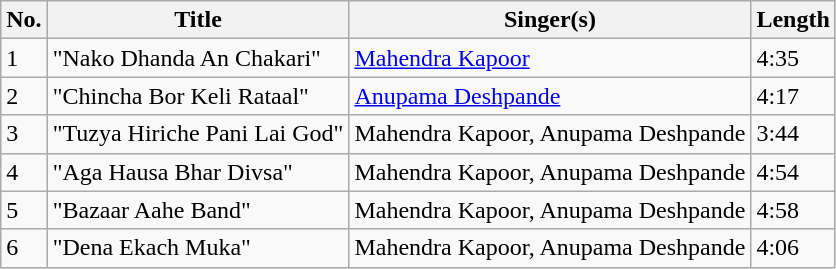<table class="wikitable">
<tr>
<th>No.</th>
<th>Title</th>
<th>Singer(s)</th>
<th>Length</th>
</tr>
<tr>
<td>1</td>
<td>"Nako Dhanda An Chakari"</td>
<td><a href='#'>Mahendra Kapoor</a></td>
<td>4:35</td>
</tr>
<tr>
<td>2</td>
<td>"Chincha Bor Keli Rataal"</td>
<td><a href='#'>Anupama Deshpande</a></td>
<td>4:17</td>
</tr>
<tr>
<td>3</td>
<td>"Tuzya Hiriche Pani Lai God"</td>
<td>Mahendra Kapoor, Anupama Deshpande</td>
<td>3:44</td>
</tr>
<tr>
<td>4</td>
<td>"Aga Hausa Bhar Divsa"</td>
<td>Mahendra Kapoor, Anupama Deshpande</td>
<td>4:54</td>
</tr>
<tr>
<td>5</td>
<td>"Bazaar Aahe Band"</td>
<td>Mahendra Kapoor, Anupama Deshpande</td>
<td>4:58</td>
</tr>
<tr>
<td>6</td>
<td>"Dena Ekach Muka"</td>
<td>Mahendra Kapoor, Anupama Deshpande</td>
<td>4:06</td>
</tr>
</table>
